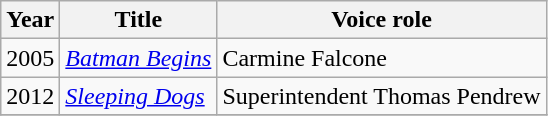<table class="wikitable">
<tr>
<th scope="col">Year</th>
<th scope="col">Title</th>
<th scope="col">Voice role</th>
</tr>
<tr>
<td>2005</td>
<td><em><a href='#'>Batman Begins</a></em></td>
<td>Carmine Falcone</td>
</tr>
<tr>
<td>2012</td>
<td><em><a href='#'>Sleeping Dogs</a></em></td>
<td>Superintendent Thomas Pendrew</td>
</tr>
<tr>
</tr>
</table>
